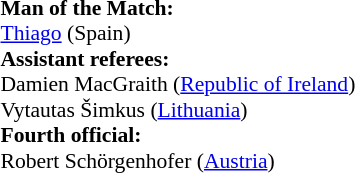<table width=50% style="font-size: 90%">
<tr>
<td><br><strong>Man of the Match:</strong>
<br><a href='#'>Thiago</a> (Spain)<br><strong>Assistant referees:</strong>
<br>Damien MacGraith (<a href='#'>Republic of Ireland</a>)
<br>Vytautas Šimkus (<a href='#'>Lithuania</a>)
<br><strong>Fourth official:</strong>
<br>Robert Schörgenhofer (<a href='#'>Austria</a>)</td>
</tr>
</table>
